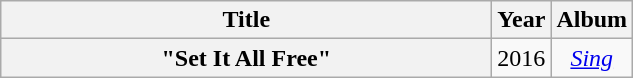<table class="wikitable plainrowheaders" style="text-align:center;" border="1">
<tr>
<th scope="col" style="width:20em;">Title</th>
<th scope="col">Year</th>
<th scope="col">Album</th>
</tr>
<tr>
<th scope="row">"Set It All Free"</th>
<td>2016</td>
<td><em><a href='#'>Sing</a></em></td>
</tr>
</table>
